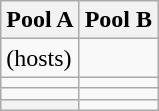<table class="wikitable">
<tr>
<th width=50%>Pool A</th>
<th width=50%>Pool B</th>
</tr>
<tr>
<td> (hosts)</td>
<td></td>
</tr>
<tr>
<td></td>
<td></td>
</tr>
<tr>
<td></td>
<td></td>
</tr>
<tr>
<th></th>
<td></td>
</tr>
</table>
